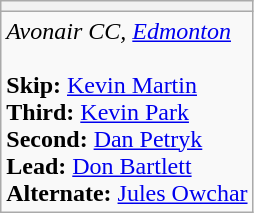<table class="wikitable">
<tr align=center>
<th></th>
</tr>
<tr>
<td><em>Avonair CC, <a href='#'>Edmonton</a></em><br><br><strong>Skip:</strong> <a href='#'>Kevin Martin</a><br>
<strong>Third:</strong> <a href='#'>Kevin Park</a><br>
<strong>Second:</strong> <a href='#'>Dan Petryk</a><br>
<strong>Lead:</strong> <a href='#'>Don Bartlett</a><br>
<strong>Alternate:</strong> <a href='#'>Jules Owchar</a></td>
</tr>
</table>
